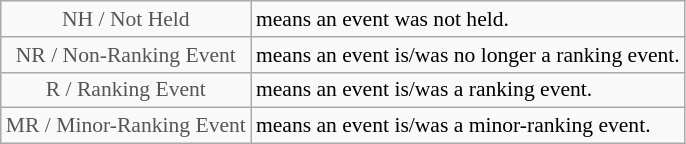<table class="wikitable" style="font-size:90%">
<tr>
<td style="text-align:center; color:#555555;" colspan="4">NH / Not Held</td>
<td>means an event was not held.</td>
</tr>
<tr>
<td style="text-align:center; color:#555555;" colspan="4">NR / Non-Ranking Event</td>
<td>means an event is/was no longer a ranking event.</td>
</tr>
<tr>
<td style="text-align:center; color:#555555;" colspan="4">R / Ranking Event</td>
<td>means an event is/was a ranking event.</td>
</tr>
<tr>
<td style="text-align:center; color:#555555;" colspan="4">MR / Minor-Ranking Event</td>
<td>means an event is/was a minor-ranking event.</td>
</tr>
</table>
